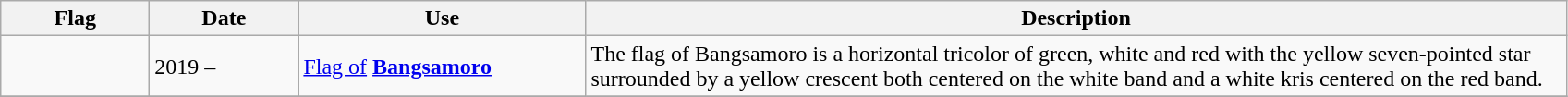<table class="wikitable" style="background:#FFFFF;">
<tr>
<th style="width:100px;">Flag</th>
<th style="width:100px;">Date</th>
<th style="width:200px;">Use</th>
<th style="width:700px;">Description</th>
</tr>
<tr>
<td></td>
<td>2019 –</td>
<td><a href='#'>Flag of</a> <strong><a href='#'>Bangsamoro</a></strong></td>
<td>The flag of Bangsamoro is a horizontal tricolor of green, white and red with the yellow seven-pointed star surrounded by a yellow crescent both centered on the white band and a white kris centered on the red band.</td>
</tr>
<tr>
</tr>
</table>
